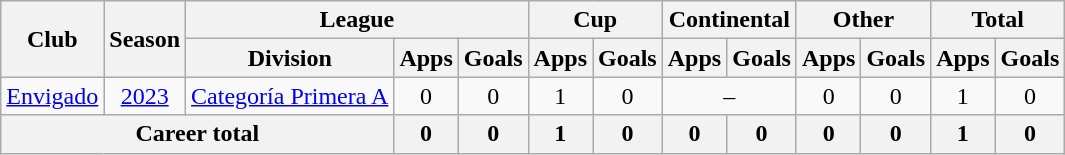<table class=wikitable style=text-align:center>
<tr>
<th rowspan="2">Club</th>
<th rowspan="2">Season</th>
<th colspan="3">League</th>
<th colspan="2">Cup</th>
<th colspan="2">Continental</th>
<th colspan="2">Other</th>
<th colspan="2">Total</th>
</tr>
<tr>
<th>Division</th>
<th>Apps</th>
<th>Goals</th>
<th>Apps</th>
<th>Goals</th>
<th>Apps</th>
<th>Goals</th>
<th>Apps</th>
<th>Goals</th>
<th>Apps</th>
<th>Goals</th>
</tr>
<tr>
<td><a href='#'>Envigado</a></td>
<td><a href='#'>2023</a></td>
<td><a href='#'>Categoría Primera A</a></td>
<td>0</td>
<td>0</td>
<td>1</td>
<td>0</td>
<td colspan="2">–</td>
<td>0</td>
<td>0</td>
<td>1</td>
<td>0</td>
</tr>
<tr>
<th colspan="3"><strong>Career total</strong></th>
<th>0</th>
<th>0</th>
<th>1</th>
<th>0</th>
<th>0</th>
<th>0</th>
<th>0</th>
<th>0</th>
<th>1</th>
<th>0</th>
</tr>
</table>
